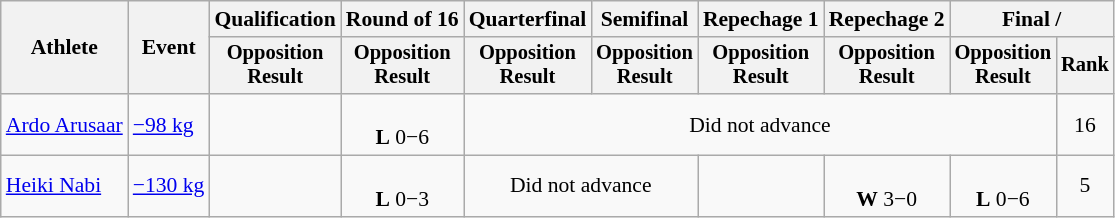<table class="wikitable" style="font-size:90%">
<tr>
<th rowspan=2>Athlete</th>
<th rowspan=2>Event</th>
<th>Qualification</th>
<th>Round of 16</th>
<th>Quarterfinal</th>
<th>Semifinal</th>
<th>Repechage 1</th>
<th>Repechage 2</th>
<th colspan=2>Final / </th>
</tr>
<tr style="font-size: 95%">
<th>Opposition<br>Result</th>
<th>Opposition<br>Result</th>
<th>Opposition<br>Result</th>
<th>Opposition<br>Result</th>
<th>Opposition<br>Result</th>
<th>Opposition<br>Result</th>
<th>Opposition<br>Result</th>
<th>Rank</th>
</tr>
<tr align=center>
<td align=left><a href='#'>Ardo Arusaar</a></td>
<td align=left><a href='#'>−98 kg</a></td>
<td></td>
<td><br><strong>L</strong> 0−6</td>
<td colspan=5>Did not advance</td>
<td>16</td>
</tr>
<tr align=center>
<td align=left><a href='#'>Heiki Nabi</a></td>
<td align=left><a href='#'>−130 kg</a></td>
<td></td>
<td><br><strong>L</strong> 0−3</td>
<td colspan=2>Did not advance</td>
<td></td>
<td><br><strong>W</strong> 3−0</td>
<td><br><strong>L</strong> 0−6</td>
<td>5</td>
</tr>
</table>
